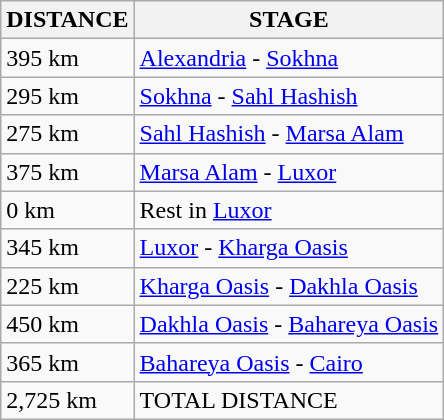<table class="wikitable">
<tr>
<th>DISTANCE</th>
<th>STAGE</th>
</tr>
<tr>
<td>395 km</td>
<td><a href='#'>Alexandria</a> - <a href='#'>Sokhna</a></td>
</tr>
<tr>
<td>295 km</td>
<td><a href='#'>Sokhna</a> - <a href='#'>Sahl Hashish</a></td>
</tr>
<tr>
<td>275 km</td>
<td><a href='#'>Sahl Hashish</a> - <a href='#'>Marsa Alam</a></td>
</tr>
<tr>
<td>375 km</td>
<td><a href='#'>Marsa Alam</a> - <a href='#'>Luxor</a></td>
</tr>
<tr>
<td>0 km</td>
<td>Rest in <a href='#'>Luxor</a></td>
</tr>
<tr>
<td>345 km</td>
<td><a href='#'>Luxor</a> - <a href='#'>Kharga Oasis</a></td>
</tr>
<tr>
<td>225 km</td>
<td><a href='#'>Kharga Oasis</a> - <a href='#'>Dakhla Oasis</a></td>
</tr>
<tr>
<td>450 km</td>
<td><a href='#'>Dakhla Oasis</a> - <a href='#'>Bahareya Oasis</a></td>
</tr>
<tr>
<td>365 km</td>
<td><a href='#'>Bahareya Oasis</a> - <a href='#'>Cairo</a></td>
</tr>
<tr>
<td>2,725 km</td>
<td>TOTAL DISTANCE</td>
</tr>
</table>
